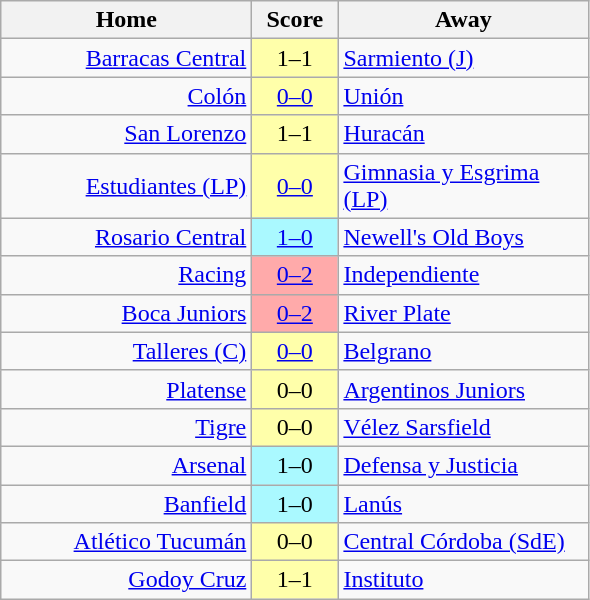<table class="wikitable" style="text-align: center">
<tr>
<th width=160>Home</th>
<th width=50>Score</th>
<th width=160>Away</th>
</tr>
<tr>
<td style="text-align:right"><a href='#'>Barracas Central</a></td>
<td bgcolor=FFFFAA>1–1</td>
<td style="text-align:left"><a href='#'>Sarmiento (J)</a></td>
</tr>
<tr>
<td style="text-align:right"><a href='#'>Colón</a></td>
<td bgcolor=FFFFAA><a href='#'>0–0</a></td>
<td style="text-align:left"><a href='#'>Unión</a></td>
</tr>
<tr>
<td style="text-align:right"><a href='#'>San Lorenzo</a></td>
<td bgcolor=FFFFAA>1–1</td>
<td style="text-align:left"><a href='#'>Huracán</a></td>
</tr>
<tr>
<td style="text-align:right"><a href='#'>Estudiantes (LP)</a></td>
<td bgcolor=FFFFAA><a href='#'>0–0</a></td>
<td style="text-align:left"><a href='#'>Gimnasia y Esgrima (LP)</a></td>
</tr>
<tr>
<td style="text-align:right"><a href='#'>Rosario Central</a></td>
<td bgcolor=AAF9FF><a href='#'>1–0</a></td>
<td style="text-align:left"><a href='#'>Newell's Old Boys</a></td>
</tr>
<tr>
<td style="text-align:right"><a href='#'>Racing</a></td>
<td bgcolor=FFAAAA><a href='#'>0–2</a></td>
<td style="text-align:left"><a href='#'>Independiente</a></td>
</tr>
<tr>
<td style="text-align:right"><a href='#'>Boca Juniors</a></td>
<td bgcolor=FFAAAA><a href='#'>0–2</a></td>
<td style="text-align:left"><a href='#'>River Plate</a></td>
</tr>
<tr>
<td style="text-align:right"><a href='#'>Talleres (C)</a></td>
<td bgcolor=FFFFAA><a href='#'>0–0</a></td>
<td style="text-align:left"><a href='#'>Belgrano</a></td>
</tr>
<tr>
<td style="text-align:right"><a href='#'>Platense</a></td>
<td bgcolor=FFFFAA>0–0</td>
<td style="text-align:left"><a href='#'>Argentinos Juniors</a></td>
</tr>
<tr>
<td style="text-align:right"><a href='#'>Tigre</a></td>
<td bgcolor=FFFFAA>0–0</td>
<td style="text-align:left"><a href='#'>Vélez Sarsfield</a></td>
</tr>
<tr>
<td style="text-align:right"><a href='#'>Arsenal</a></td>
<td bgcolor=AAF9FF>1–0</td>
<td style="text-align:left"><a href='#'>Defensa y Justicia</a></td>
</tr>
<tr>
<td style="text-align:right"><a href='#'>Banfield</a></td>
<td bgcolor=AAF9FF>1–0</td>
<td style="text-align:left"><a href='#'>Lanús</a></td>
</tr>
<tr>
<td style="text-align:right"><a href='#'>Atlético Tucumán</a></td>
<td bgcolor=FFFFAA>0–0</td>
<td style="text-align:left"><a href='#'>Central Córdoba (SdE)</a></td>
</tr>
<tr>
<td style="text-align:right"><a href='#'>Godoy Cruz</a></td>
<td bgcolor=FFFFAA>1–1</td>
<td style="text-align:left"><a href='#'>Instituto</a></td>
</tr>
</table>
